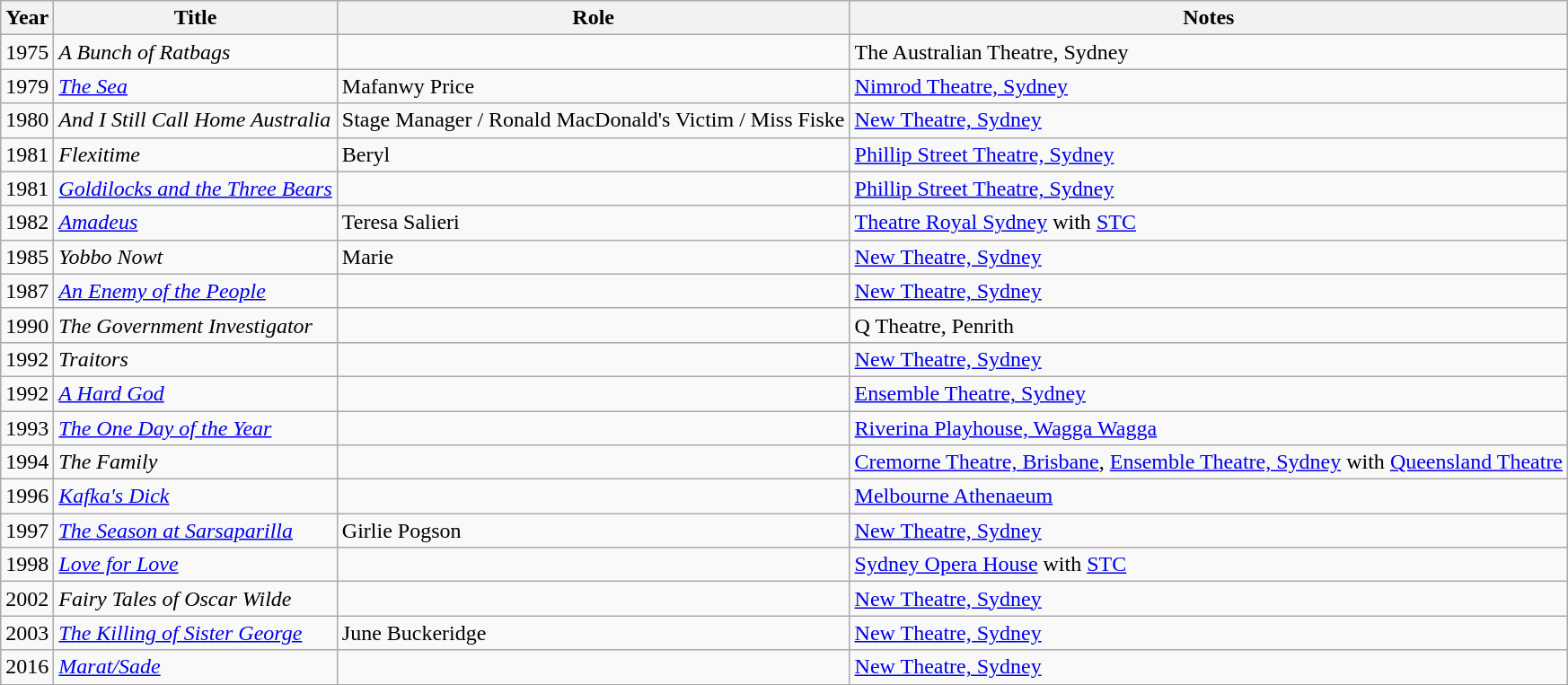<table class="wikitable">
<tr>
<th>Year</th>
<th>Title</th>
<th>Role</th>
<th>Notes</th>
</tr>
<tr>
<td>1975</td>
<td><em>A Bunch of Ratbags</em></td>
<td></td>
<td>The Australian Theatre, Sydney</td>
</tr>
<tr>
<td>1979</td>
<td><em><a href='#'>The Sea</a></em></td>
<td>Mafanwy Price</td>
<td><a href='#'>Nimrod Theatre, Sydney</a></td>
</tr>
<tr>
<td>1980</td>
<td><em>And I Still Call Home Australia</em></td>
<td>Stage Manager / Ronald MacDonald's Victim / Miss Fiske</td>
<td><a href='#'>New Theatre, Sydney</a></td>
</tr>
<tr>
<td>1981</td>
<td><em>Flexitime</em></td>
<td>Beryl</td>
<td><a href='#'>Phillip Street Theatre, Sydney</a></td>
</tr>
<tr>
<td>1981</td>
<td><em><a href='#'>Goldilocks and the Three Bears</a></em></td>
<td></td>
<td><a href='#'>Phillip Street Theatre, Sydney</a></td>
</tr>
<tr>
<td>1982</td>
<td><em><a href='#'>Amadeus</a></em></td>
<td>Teresa Salieri</td>
<td><a href='#'>Theatre Royal Sydney</a> with <a href='#'>STC</a></td>
</tr>
<tr>
<td>1985</td>
<td><em>Yobbo Nowt</em></td>
<td>Marie</td>
<td><a href='#'>New Theatre, Sydney</a></td>
</tr>
<tr>
<td>1987</td>
<td><em><a href='#'>An Enemy of the People</a></em></td>
<td></td>
<td><a href='#'>New Theatre, Sydney</a></td>
</tr>
<tr>
<td>1990</td>
<td><em>The Government Investigator</em></td>
<td></td>
<td>Q Theatre, Penrith</td>
</tr>
<tr>
<td>1992</td>
<td><em>Traitors</em></td>
<td></td>
<td><a href='#'>New Theatre, Sydney</a></td>
</tr>
<tr>
<td>1992</td>
<td><em><a href='#'>A Hard God</a></em></td>
<td></td>
<td><a href='#'>Ensemble Theatre, Sydney</a></td>
</tr>
<tr>
<td>1993</td>
<td><em><a href='#'>The One Day of the Year</a></em></td>
<td></td>
<td><a href='#'>Riverina Playhouse, Wagga Wagga</a></td>
</tr>
<tr>
<td>1994</td>
<td><em>The Family</em></td>
<td></td>
<td><a href='#'>Cremorne Theatre, Brisbane</a>, <a href='#'>Ensemble Theatre, Sydney</a> with <a href='#'>Queensland Theatre</a></td>
</tr>
<tr>
<td>1996</td>
<td><em><a href='#'>Kafka's Dick</a></em></td>
<td></td>
<td><a href='#'>Melbourne Athenaeum</a></td>
</tr>
<tr>
<td>1997</td>
<td><em><a href='#'>The Season at Sarsaparilla</a></em></td>
<td>Girlie Pogson</td>
<td><a href='#'>New Theatre, Sydney</a></td>
</tr>
<tr>
<td>1998</td>
<td><em><a href='#'>Love for Love</a></em></td>
<td></td>
<td><a href='#'>Sydney Opera House</a> with <a href='#'>STC</a></td>
</tr>
<tr>
<td>2002</td>
<td><em>Fairy Tales of Oscar Wilde</em></td>
<td></td>
<td><a href='#'>New Theatre, Sydney</a></td>
</tr>
<tr>
<td>2003</td>
<td><em><a href='#'>The Killing of Sister George</a></em></td>
<td>June Buckeridge</td>
<td><a href='#'>New Theatre, Sydney</a></td>
</tr>
<tr>
<td>2016</td>
<td><em><a href='#'>Marat/Sade</a></em></td>
<td></td>
<td><a href='#'>New Theatre, Sydney</a></td>
</tr>
</table>
